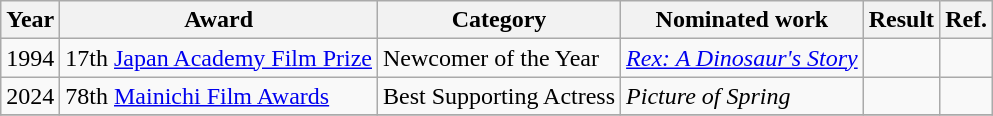<table class="wikitable">
<tr>
<th>Year</th>
<th>Award</th>
<th>Category</th>
<th>Nominated work</th>
<th>Result</th>
<th>Ref.</th>
</tr>
<tr>
<td>1994</td>
<td>17th <a href='#'>Japan Academy Film Prize</a></td>
<td>Newcomer of the Year</td>
<td><em><a href='#'>Rex: A Dinosaur's Story</a></em></td>
<td></td>
<td></td>
</tr>
<tr>
<td>2024</td>
<td>78th <a href='#'>Mainichi Film Awards</a></td>
<td>Best Supporting Actress</td>
<td><em>Picture of Spring</em></td>
<td></td>
<td></td>
</tr>
<tr>
</tr>
</table>
